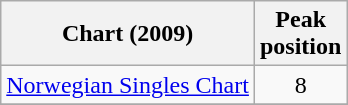<table class="wikitable sortable">
<tr>
<th>Chart (2009)</th>
<th>Peak<br>position</th>
</tr>
<tr>
<td><a href='#'>Norwegian Singles Chart</a></td>
<td align="center">8</td>
</tr>
<tr>
</tr>
</table>
